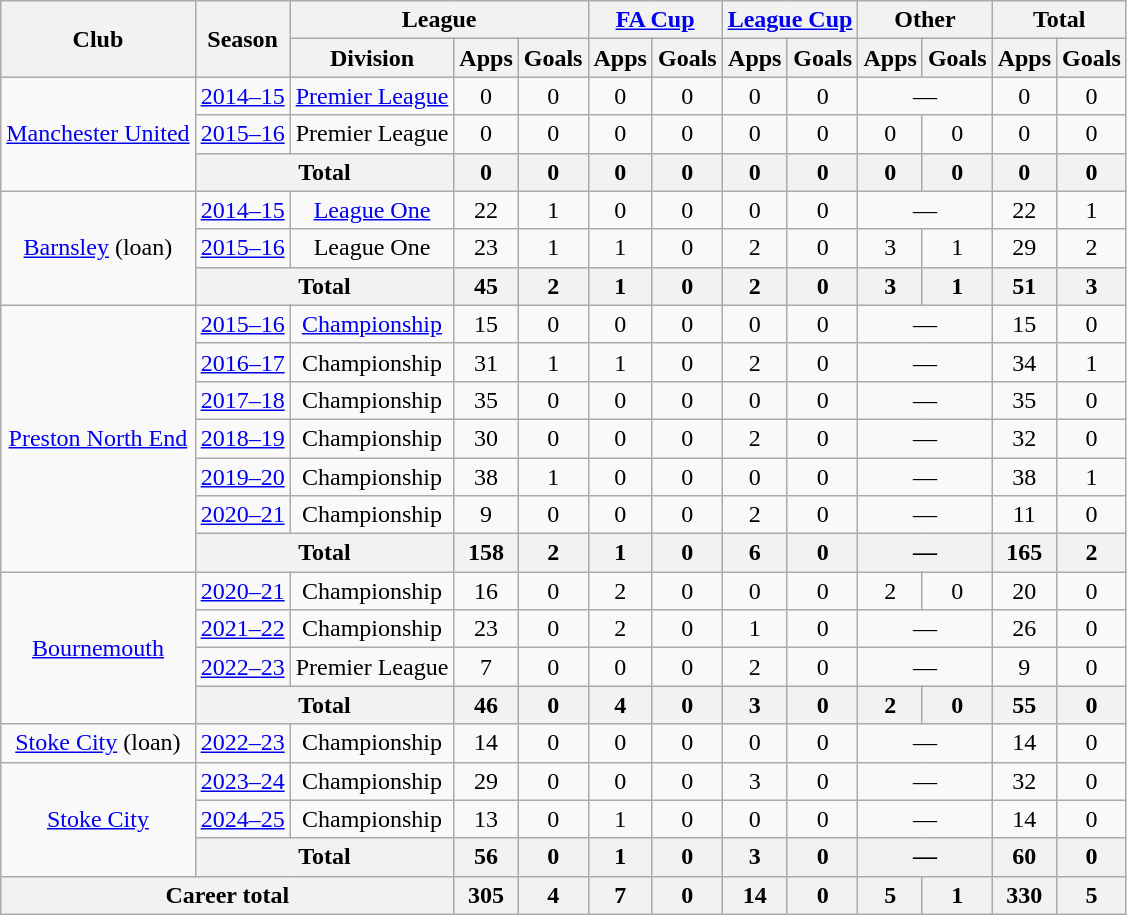<table class="wikitable" style="text-align:center">
<tr>
<th rowspan="2">Club</th>
<th rowspan="2">Season</th>
<th colspan="3">League</th>
<th colspan="2"><a href='#'>FA Cup</a></th>
<th colspan="2"><a href='#'>League Cup</a></th>
<th colspan="2">Other</th>
<th colspan="2">Total</th>
</tr>
<tr>
<th>Division</th>
<th>Apps</th>
<th>Goals</th>
<th>Apps</th>
<th>Goals</th>
<th>Apps</th>
<th>Goals</th>
<th>Apps</th>
<th>Goals</th>
<th>Apps</th>
<th>Goals</th>
</tr>
<tr>
<td rowspan=3><a href='#'>Manchester United</a></td>
<td><a href='#'>2014–15</a></td>
<td><a href='#'>Premier League</a></td>
<td>0</td>
<td>0</td>
<td>0</td>
<td>0</td>
<td>0</td>
<td>0</td>
<td colspan="2">—</td>
<td>0</td>
<td>0</td>
</tr>
<tr>
<td><a href='#'>2015–16</a></td>
<td>Premier League</td>
<td>0</td>
<td>0</td>
<td>0</td>
<td>0</td>
<td>0</td>
<td>0</td>
<td>0</td>
<td>0</td>
<td>0</td>
<td>0</td>
</tr>
<tr>
<th colspan=2>Total</th>
<th>0</th>
<th>0</th>
<th>0</th>
<th>0</th>
<th>0</th>
<th>0</th>
<th>0</th>
<th>0</th>
<th>0</th>
<th>0</th>
</tr>
<tr>
<td rowspan=3><a href='#'>Barnsley</a> (loan)</td>
<td><a href='#'>2014–15</a></td>
<td><a href='#'>League One</a></td>
<td>22</td>
<td>1</td>
<td>0</td>
<td>0</td>
<td>0</td>
<td>0</td>
<td colspan=2>—</td>
<td>22</td>
<td>1</td>
</tr>
<tr>
<td><a href='#'>2015–16</a></td>
<td>League One</td>
<td>23</td>
<td>1</td>
<td>1</td>
<td>0</td>
<td>2</td>
<td>0</td>
<td>3</td>
<td>1</td>
<td>29</td>
<td>2</td>
</tr>
<tr>
<th colspan=2>Total</th>
<th>45</th>
<th>2</th>
<th>1</th>
<th>0</th>
<th>2</th>
<th>0</th>
<th>3</th>
<th>1</th>
<th>51</th>
<th>3</th>
</tr>
<tr>
<td rowspan=7><a href='#'>Preston North End</a></td>
<td><a href='#'>2015–16</a></td>
<td><a href='#'>Championship</a></td>
<td>15</td>
<td>0</td>
<td>0</td>
<td>0</td>
<td>0</td>
<td>0</td>
<td colspan="2">—</td>
<td>15</td>
<td>0</td>
</tr>
<tr>
<td><a href='#'>2016–17</a></td>
<td>Championship</td>
<td>31</td>
<td>1</td>
<td>1</td>
<td>0</td>
<td>2</td>
<td>0</td>
<td colspan="2">—</td>
<td>34</td>
<td>1</td>
</tr>
<tr>
<td><a href='#'>2017–18</a></td>
<td>Championship</td>
<td>35</td>
<td>0</td>
<td>0</td>
<td>0</td>
<td>0</td>
<td>0</td>
<td colspan="2">—</td>
<td>35</td>
<td>0</td>
</tr>
<tr>
<td><a href='#'>2018–19</a></td>
<td>Championship</td>
<td>30</td>
<td>0</td>
<td>0</td>
<td>0</td>
<td>2</td>
<td>0</td>
<td colspan="2">—</td>
<td>32</td>
<td>0</td>
</tr>
<tr>
<td><a href='#'>2019–20</a></td>
<td>Championship</td>
<td>38</td>
<td>1</td>
<td>0</td>
<td>0</td>
<td>0</td>
<td>0</td>
<td colspan="2">—</td>
<td>38</td>
<td>1</td>
</tr>
<tr>
<td><a href='#'>2020–21</a></td>
<td>Championship</td>
<td>9</td>
<td>0</td>
<td>0</td>
<td>0</td>
<td>2</td>
<td>0</td>
<td colspan="2">—</td>
<td>11</td>
<td>0</td>
</tr>
<tr>
<th colspan=2>Total</th>
<th>158</th>
<th>2</th>
<th>1</th>
<th>0</th>
<th>6</th>
<th>0</th>
<th colspan="2">—</th>
<th>165</th>
<th>2</th>
</tr>
<tr>
<td rowspan="4"><a href='#'>Bournemouth</a></td>
<td><a href='#'>2020–21</a></td>
<td>Championship</td>
<td>16</td>
<td>0</td>
<td>2</td>
<td>0</td>
<td>0</td>
<td>0</td>
<td>2</td>
<td>0</td>
<td>20</td>
<td>0</td>
</tr>
<tr>
<td><a href='#'>2021–22</a></td>
<td>Championship</td>
<td>23</td>
<td>0</td>
<td>2</td>
<td>0</td>
<td>1</td>
<td>0</td>
<td colspan="2">—</td>
<td>26</td>
<td>0</td>
</tr>
<tr>
<td><a href='#'>2022–23</a></td>
<td>Premier League</td>
<td>7</td>
<td>0</td>
<td>0</td>
<td>0</td>
<td>2</td>
<td>0</td>
<td colspan="2">—</td>
<td>9</td>
<td>0</td>
</tr>
<tr>
<th colspan="2">Total</th>
<th>46</th>
<th>0</th>
<th>4</th>
<th>0</th>
<th>3</th>
<th>0</th>
<th>2</th>
<th>0</th>
<th>55</th>
<th>0</th>
</tr>
<tr>
<td><a href='#'>Stoke City</a> (loan)</td>
<td><a href='#'>2022–23</a></td>
<td>Championship</td>
<td>14</td>
<td>0</td>
<td>0</td>
<td>0</td>
<td>0</td>
<td>0</td>
<td colspan="2">—</td>
<td>14</td>
<td>0</td>
</tr>
<tr>
<td rowspan=3><a href='#'>Stoke City</a></td>
<td><a href='#'>2023–24</a></td>
<td>Championship</td>
<td>29</td>
<td>0</td>
<td>0</td>
<td>0</td>
<td>3</td>
<td>0</td>
<td colspan="2">—</td>
<td>32</td>
<td>0</td>
</tr>
<tr>
<td><a href='#'>2024–25</a></td>
<td>Championship</td>
<td>13</td>
<td>0</td>
<td>1</td>
<td>0</td>
<td>0</td>
<td>0</td>
<td colspan="2">—</td>
<td>14</td>
<td>0</td>
</tr>
<tr>
<th colspan="2">Total</th>
<th>56</th>
<th>0</th>
<th>1</th>
<th>0</th>
<th>3</th>
<th>0</th>
<th colspan="2">—</th>
<th>60</th>
<th>0</th>
</tr>
<tr>
<th colspan="3">Career total</th>
<th>305</th>
<th>4</th>
<th>7</th>
<th>0</th>
<th>14</th>
<th>0</th>
<th>5</th>
<th>1</th>
<th>330</th>
<th>5</th>
</tr>
</table>
